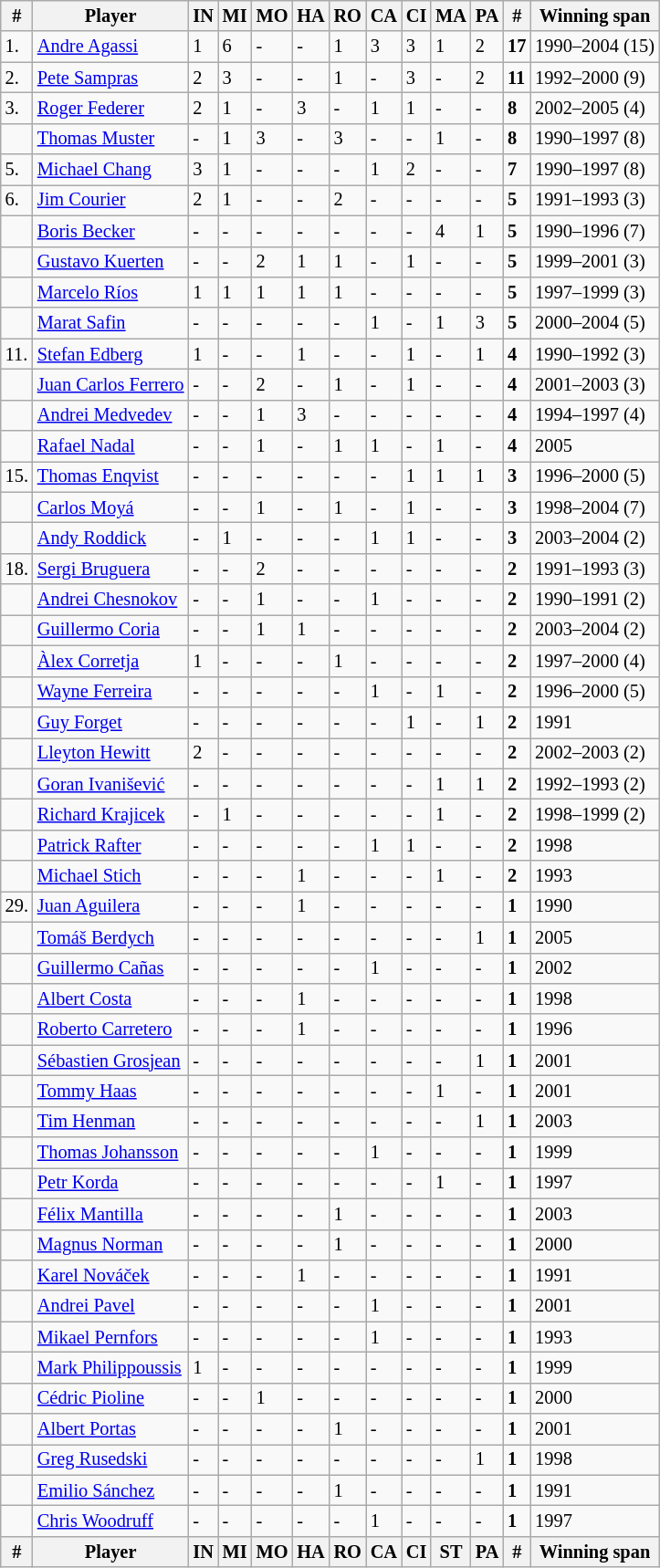<table class="sortable wikitable" style="font-size: 85%">
<tr>
<th>#</th>
<th>Player</th>
<th>IN</th>
<th>MI</th>
<th>MO</th>
<th>HA</th>
<th>RO</th>
<th>CA</th>
<th>CI</th>
<th>MA</th>
<th>PA</th>
<th>#</th>
<th>Winning span</th>
</tr>
<tr>
<td>1.</td>
<td> <a href='#'>Andre Agassi</a></td>
<td>1</td>
<td>6</td>
<td>-</td>
<td>-</td>
<td>1</td>
<td>3</td>
<td>3</td>
<td>1</td>
<td>2</td>
<td><strong>17</strong></td>
<td>1990–2004 (15)</td>
</tr>
<tr>
<td>2.</td>
<td> <a href='#'>Pete Sampras</a></td>
<td>2</td>
<td>3</td>
<td>-</td>
<td>-</td>
<td>1</td>
<td>-</td>
<td>3</td>
<td>-</td>
<td>2</td>
<td><strong>11</strong></td>
<td>1992–2000 (9)</td>
</tr>
<tr>
<td>3.</td>
<td> <a href='#'>Roger Federer</a></td>
<td>2</td>
<td>1</td>
<td>-</td>
<td>3</td>
<td>-</td>
<td>1</td>
<td>1</td>
<td>-</td>
<td>-</td>
<td><strong>8</strong></td>
<td>2002–2005 (4)</td>
</tr>
<tr>
<td></td>
<td> <a href='#'>Thomas Muster</a></td>
<td>-</td>
<td>1</td>
<td>3</td>
<td>-</td>
<td>3</td>
<td>-</td>
<td>-</td>
<td>1</td>
<td>-</td>
<td><strong>8</strong></td>
<td>1990–1997 (8)</td>
</tr>
<tr>
<td>5.</td>
<td> <a href='#'>Michael Chang</a></td>
<td>3</td>
<td>1</td>
<td>-</td>
<td>-</td>
<td>-</td>
<td>1</td>
<td>2</td>
<td>-</td>
<td>-</td>
<td><strong>7</strong></td>
<td>1990–1997 (8)</td>
</tr>
<tr>
<td>6.</td>
<td> <a href='#'>Jim Courier</a></td>
<td>2</td>
<td>1</td>
<td>-</td>
<td>-</td>
<td>2</td>
<td>-</td>
<td>-</td>
<td>-</td>
<td>-</td>
<td><strong>5</strong></td>
<td>1991–1993 (3)</td>
</tr>
<tr>
<td></td>
<td> <a href='#'>Boris Becker</a></td>
<td>-</td>
<td>-</td>
<td>-</td>
<td>-</td>
<td>-</td>
<td>-</td>
<td>-</td>
<td>4</td>
<td>1</td>
<td><strong>5</strong></td>
<td>1990–1996 (7)</td>
</tr>
<tr>
<td></td>
<td> <a href='#'>Gustavo Kuerten</a></td>
<td>-</td>
<td>-</td>
<td>2</td>
<td>1</td>
<td>1</td>
<td>-</td>
<td>1</td>
<td>-</td>
<td>-</td>
<td><strong>5</strong></td>
<td>1999–2001 (3)</td>
</tr>
<tr>
<td></td>
<td> <a href='#'>Marcelo Ríos</a></td>
<td>1</td>
<td>1</td>
<td>1</td>
<td>1</td>
<td>1</td>
<td>-</td>
<td>-</td>
<td>-</td>
<td>-</td>
<td><strong>5</strong></td>
<td>1997–1999 (3)</td>
</tr>
<tr>
<td></td>
<td> <a href='#'>Marat Safin</a></td>
<td>-</td>
<td>-</td>
<td>-</td>
<td>-</td>
<td>-</td>
<td>1</td>
<td>-</td>
<td>1</td>
<td>3</td>
<td><strong>5</strong></td>
<td>2000–2004 (5)</td>
</tr>
<tr>
<td>11.</td>
<td> <a href='#'>Stefan Edberg</a></td>
<td>1</td>
<td>-</td>
<td>-</td>
<td>1</td>
<td>-</td>
<td>-</td>
<td>1</td>
<td>-</td>
<td>1</td>
<td><strong>4</strong></td>
<td>1990–1992 (3)</td>
</tr>
<tr>
<td></td>
<td> <a href='#'>Juan Carlos Ferrero</a></td>
<td>-</td>
<td>-</td>
<td>2</td>
<td>-</td>
<td>1</td>
<td>-</td>
<td>1</td>
<td>-</td>
<td>-</td>
<td><strong>4</strong></td>
<td>2001–2003 (3)</td>
</tr>
<tr>
<td></td>
<td> <a href='#'>Andrei Medvedev</a></td>
<td>-</td>
<td>-</td>
<td>1</td>
<td>3</td>
<td>-</td>
<td>-</td>
<td>-</td>
<td>-</td>
<td>-</td>
<td><strong>4</strong></td>
<td>1994–1997 (4)</td>
</tr>
<tr>
<td></td>
<td> <a href='#'>Rafael Nadal</a></td>
<td>-</td>
<td>-</td>
<td>1</td>
<td>-</td>
<td>1</td>
<td>1</td>
<td>-</td>
<td>1</td>
<td>-</td>
<td><strong>4</strong></td>
<td>2005</td>
</tr>
<tr>
<td>15.</td>
<td> <a href='#'>Thomas Enqvist</a></td>
<td>-</td>
<td>-</td>
<td>-</td>
<td>-</td>
<td>-</td>
<td>-</td>
<td>1</td>
<td>1</td>
<td>1</td>
<td><strong>3</strong></td>
<td>1996–2000 (5)</td>
</tr>
<tr>
<td></td>
<td> <a href='#'>Carlos Moyá</a></td>
<td>-</td>
<td>-</td>
<td>1</td>
<td>-</td>
<td>1</td>
<td>-</td>
<td>1</td>
<td>-</td>
<td>-</td>
<td><strong>3</strong></td>
<td>1998–2004 (7)</td>
</tr>
<tr>
<td></td>
<td> <a href='#'>Andy Roddick</a></td>
<td>-</td>
<td>1</td>
<td>-</td>
<td>-</td>
<td>-</td>
<td>1</td>
<td>1</td>
<td>-</td>
<td>-</td>
<td><strong>3</strong></td>
<td>2003–2004 (2)</td>
</tr>
<tr>
<td>18.</td>
<td> <a href='#'>Sergi Bruguera</a></td>
<td>-</td>
<td>-</td>
<td>2</td>
<td>-</td>
<td>-</td>
<td>-</td>
<td>-</td>
<td>-</td>
<td>-</td>
<td><strong>2</strong></td>
<td>1991–1993 (3)</td>
</tr>
<tr>
<td></td>
<td> <a href='#'>Andrei Chesnokov</a></td>
<td>-</td>
<td>-</td>
<td>1</td>
<td>-</td>
<td>-</td>
<td>1</td>
<td>-</td>
<td>-</td>
<td>-</td>
<td><strong>2</strong></td>
<td>1990–1991 (2)</td>
</tr>
<tr>
<td></td>
<td> <a href='#'>Guillermo Coria</a></td>
<td>-</td>
<td>-</td>
<td>1</td>
<td>1</td>
<td>-</td>
<td>-</td>
<td>-</td>
<td>-</td>
<td>-</td>
<td><strong>2</strong></td>
<td>2003–2004 (2)</td>
</tr>
<tr>
<td></td>
<td> <a href='#'>Àlex Corretja</a></td>
<td>1</td>
<td>-</td>
<td>-</td>
<td>-</td>
<td>1</td>
<td>-</td>
<td>-</td>
<td>-</td>
<td>-</td>
<td><strong>2</strong></td>
<td>1997–2000 (4)</td>
</tr>
<tr>
<td></td>
<td> <a href='#'>Wayne Ferreira</a></td>
<td>-</td>
<td>-</td>
<td>-</td>
<td>-</td>
<td>-</td>
<td>1</td>
<td>-</td>
<td>1</td>
<td>-</td>
<td><strong>2</strong></td>
<td>1996–2000 (5)</td>
</tr>
<tr>
<td></td>
<td> <a href='#'>Guy Forget</a></td>
<td>-</td>
<td>-</td>
<td>-</td>
<td>-</td>
<td>-</td>
<td>-</td>
<td>1</td>
<td>-</td>
<td>1</td>
<td><strong>2</strong></td>
<td>1991</td>
</tr>
<tr>
<td></td>
<td> <a href='#'>Lleyton Hewitt</a></td>
<td>2</td>
<td>-</td>
<td>-</td>
<td>-</td>
<td>-</td>
<td>-</td>
<td>-</td>
<td>-</td>
<td>-</td>
<td><strong>2</strong></td>
<td>2002–2003 (2)</td>
</tr>
<tr>
<td></td>
<td> <a href='#'>Goran Ivanišević</a></td>
<td>-</td>
<td>-</td>
<td>-</td>
<td>-</td>
<td>-</td>
<td>-</td>
<td>-</td>
<td>1</td>
<td>1</td>
<td><strong>2</strong></td>
<td>1992–1993 (2)</td>
</tr>
<tr>
<td></td>
<td> <a href='#'>Richard Krajicek</a></td>
<td>-</td>
<td>1</td>
<td>-</td>
<td>-</td>
<td>-</td>
<td>-</td>
<td>-</td>
<td>1</td>
<td>-</td>
<td><strong>2</strong></td>
<td>1998–1999 (2)</td>
</tr>
<tr>
<td></td>
<td> <a href='#'>Patrick Rafter</a></td>
<td>-</td>
<td>-</td>
<td>-</td>
<td>-</td>
<td>-</td>
<td>1</td>
<td>1</td>
<td>-</td>
<td>-</td>
<td><strong>2</strong></td>
<td>1998</td>
</tr>
<tr>
<td></td>
<td> <a href='#'>Michael Stich</a></td>
<td>-</td>
<td>-</td>
<td>-</td>
<td>1</td>
<td>-</td>
<td>-</td>
<td>-</td>
<td>1</td>
<td>-</td>
<td><strong>2</strong></td>
<td>1993</td>
</tr>
<tr>
<td>29.</td>
<td> <a href='#'>Juan Aguilera</a></td>
<td>-</td>
<td>-</td>
<td>-</td>
<td>1</td>
<td>-</td>
<td>-</td>
<td>-</td>
<td>-</td>
<td>-</td>
<td><strong>1</strong></td>
<td>1990</td>
</tr>
<tr>
<td></td>
<td> <a href='#'>Tomáš Berdych</a></td>
<td>-</td>
<td>-</td>
<td>-</td>
<td>-</td>
<td>-</td>
<td>-</td>
<td>-</td>
<td>-</td>
<td>1</td>
<td><strong>1</strong></td>
<td>2005</td>
</tr>
<tr>
<td></td>
<td> <a href='#'>Guillermo Cañas</a></td>
<td>-</td>
<td>-</td>
<td>-</td>
<td>-</td>
<td>-</td>
<td>1</td>
<td>-</td>
<td>-</td>
<td>-</td>
<td><strong>1</strong></td>
<td>2002</td>
</tr>
<tr>
<td></td>
<td> <a href='#'>Albert Costa</a></td>
<td>-</td>
<td>-</td>
<td>-</td>
<td>1</td>
<td>-</td>
<td>-</td>
<td>-</td>
<td>-</td>
<td>-</td>
<td><strong>1</strong></td>
<td>1998</td>
</tr>
<tr>
<td></td>
<td> <a href='#'>Roberto Carretero</a></td>
<td>-</td>
<td>-</td>
<td>-</td>
<td>1</td>
<td>-</td>
<td>-</td>
<td>-</td>
<td>-</td>
<td>-</td>
<td><strong>1</strong></td>
<td>1996</td>
</tr>
<tr>
<td></td>
<td> <a href='#'>Sébastien Grosjean</a></td>
<td>-</td>
<td>-</td>
<td>-</td>
<td>-</td>
<td>-</td>
<td>-</td>
<td>-</td>
<td>-</td>
<td>1</td>
<td><strong>1</strong></td>
<td>2001</td>
</tr>
<tr>
<td></td>
<td> <a href='#'>Tommy Haas</a></td>
<td>-</td>
<td>-</td>
<td>-</td>
<td>-</td>
<td>-</td>
<td>-</td>
<td>-</td>
<td>1</td>
<td>-</td>
<td><strong>1</strong></td>
<td>2001</td>
</tr>
<tr>
<td></td>
<td> <a href='#'>Tim Henman</a></td>
<td>-</td>
<td>-</td>
<td>-</td>
<td>-</td>
<td>-</td>
<td>-</td>
<td>-</td>
<td>-</td>
<td>1</td>
<td><strong>1</strong></td>
<td>2003</td>
</tr>
<tr>
<td></td>
<td> <a href='#'>Thomas Johansson</a></td>
<td>-</td>
<td>-</td>
<td>-</td>
<td>-</td>
<td>-</td>
<td>1</td>
<td>-</td>
<td>-</td>
<td>-</td>
<td><strong>1</strong></td>
<td>1999</td>
</tr>
<tr>
<td></td>
<td> <a href='#'>Petr Korda</a></td>
<td>-</td>
<td>-</td>
<td>-</td>
<td>-</td>
<td>-</td>
<td>-</td>
<td>-</td>
<td>1</td>
<td>-</td>
<td><strong>1</strong></td>
<td>1997</td>
</tr>
<tr>
<td></td>
<td> <a href='#'>Félix Mantilla</a></td>
<td>-</td>
<td>-</td>
<td>-</td>
<td>-</td>
<td>1</td>
<td>-</td>
<td>-</td>
<td>-</td>
<td>-</td>
<td><strong>1</strong></td>
<td>2003</td>
</tr>
<tr>
<td></td>
<td> <a href='#'>Magnus Norman</a></td>
<td>-</td>
<td>-</td>
<td>-</td>
<td>-</td>
<td>1</td>
<td>-</td>
<td>-</td>
<td>-</td>
<td>-</td>
<td><strong>1</strong></td>
<td>2000</td>
</tr>
<tr>
<td></td>
<td> <a href='#'>Karel Nováček</a></td>
<td>-</td>
<td>-</td>
<td>-</td>
<td>1</td>
<td>-</td>
<td>-</td>
<td>-</td>
<td>-</td>
<td>-</td>
<td><strong>1</strong></td>
<td>1991</td>
</tr>
<tr>
<td></td>
<td> <a href='#'>Andrei Pavel</a></td>
<td>-</td>
<td>-</td>
<td>-</td>
<td>-</td>
<td>-</td>
<td>1</td>
<td>-</td>
<td>-</td>
<td>-</td>
<td><strong>1</strong></td>
<td>2001</td>
</tr>
<tr>
<td></td>
<td> <a href='#'>Mikael Pernfors</a></td>
<td>-</td>
<td>-</td>
<td>-</td>
<td>-</td>
<td>-</td>
<td>1</td>
<td>-</td>
<td>-</td>
<td>-</td>
<td><strong>1</strong></td>
<td>1993</td>
</tr>
<tr>
<td></td>
<td> <a href='#'>Mark Philippoussis</a></td>
<td>1</td>
<td>-</td>
<td>-</td>
<td>-</td>
<td>-</td>
<td>-</td>
<td>-</td>
<td>-</td>
<td>-</td>
<td><strong>1</strong></td>
<td>1999</td>
</tr>
<tr>
<td></td>
<td> <a href='#'>Cédric Pioline</a></td>
<td>-</td>
<td>-</td>
<td>1</td>
<td>-</td>
<td>-</td>
<td>-</td>
<td>-</td>
<td>-</td>
<td>-</td>
<td><strong>1</strong></td>
<td>2000</td>
</tr>
<tr>
<td></td>
<td> <a href='#'>Albert Portas</a></td>
<td>-</td>
<td>-</td>
<td>-</td>
<td>-</td>
<td>1</td>
<td>-</td>
<td>-</td>
<td>-</td>
<td>-</td>
<td><strong>1</strong></td>
<td>2001</td>
</tr>
<tr>
<td></td>
<td> <a href='#'>Greg Rusedski</a></td>
<td>-</td>
<td>-</td>
<td>-</td>
<td>-</td>
<td>-</td>
<td>-</td>
<td>-</td>
<td>-</td>
<td>1</td>
<td><strong>1</strong></td>
<td>1998</td>
</tr>
<tr>
<td></td>
<td> <a href='#'>Emilio Sánchez</a></td>
<td>-</td>
<td>-</td>
<td>-</td>
<td>-</td>
<td>1</td>
<td>-</td>
<td>-</td>
<td>-</td>
<td>-</td>
<td><strong>1</strong></td>
<td>1991</td>
</tr>
<tr>
<td></td>
<td> <a href='#'>Chris Woodruff</a></td>
<td>-</td>
<td>-</td>
<td>-</td>
<td>-</td>
<td>-</td>
<td>1</td>
<td>-</td>
<td>-</td>
<td>-</td>
<td><strong>1</strong></td>
<td>1997</td>
</tr>
<tr>
<th>#</th>
<th>Player</th>
<th>IN</th>
<th>MI</th>
<th>MO</th>
<th>HA</th>
<th>RO</th>
<th>CA</th>
<th>CI</th>
<th>ST</th>
<th>PA</th>
<th>#</th>
<th>Winning span</th>
</tr>
</table>
